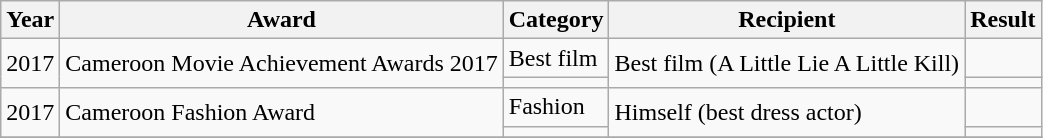<table class="wikitable plainrowheaders sortable">
<tr>
<th>Year</th>
<th>Award</th>
<th>Category</th>
<th>Recipient</th>
<th>Result</th>
</tr>
<tr>
<td rowspan=2>2017</td>
<td rowspan=2>Cameroon Movie Achievement Awards 2017</td>
<td>Best film</td>
<td rowspan=2>Best film (A Little Lie A Little Kill)</td>
<td></td>
</tr>
<tr>
<td></td>
<td></td>
</tr>
<tr>
<td rowspan=2>2017</td>
<td rowspan=2>Cameroon Fashion Award</td>
<td>Fashion</td>
<td rowspan=2>Himself (best dress actor)</td>
<td></td>
</tr>
<tr>
<td></td>
<td></td>
</tr>
<tr>
</tr>
</table>
